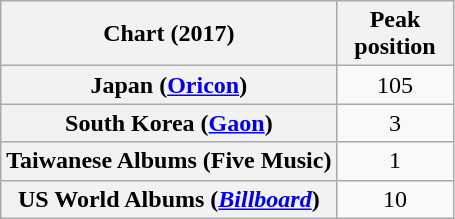<table class="wikitable sortable plainrowheaders" style="text-align:center;">
<tr>
<th>Chart (2017)</th>
<th width="70">Peak<br>position</th>
</tr>
<tr>
<th scope="row">Japan (<a href='#'>Oricon</a>)</th>
<td>105</td>
</tr>
<tr>
<th scope="row">South Korea (<a href='#'>Gaon</a>)</th>
<td>3</td>
</tr>
<tr>
<th scope="row">Taiwanese Albums (Five Music)</th>
<td>1</td>
</tr>
<tr>
<th scope="row">US World Albums (<em><a href='#'>Billboard</a></em>)</th>
<td>10</td>
</tr>
</table>
